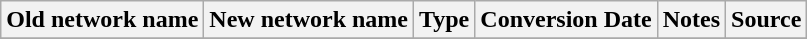<table class="wikitable">
<tr>
<th>Old network name</th>
<th>New network name</th>
<th>Type</th>
<th>Conversion Date</th>
<th>Notes</th>
<th>Source</th>
</tr>
<tr>
</tr>
</table>
